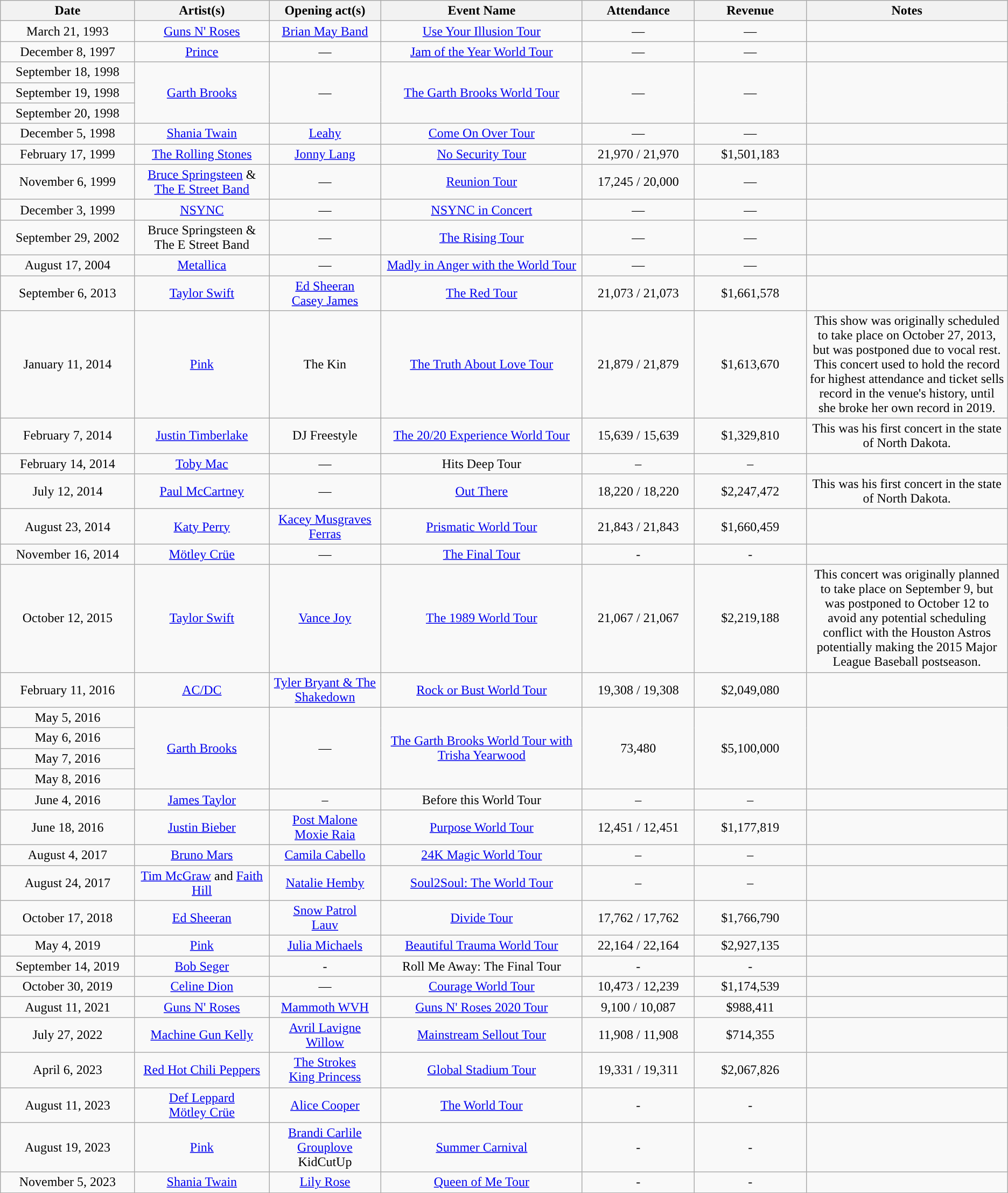<table class="wikitable" style="text-align:center">
<tr>
<th width=12%>Date</th>
<th width=12%>Artist(s)</th>
<th width=10%>Opening act(s)</th>
<th width=18%>Event Name</th>
<th width=10%>Attendance</th>
<th width=10%>Revenue</th>
<th width=18%>Notes</th>
</tr>
<tr>
<td>March 21, 1993</td>
<td><a href='#'>Guns N' Roses</a></td>
<td><a href='#'>Brian May Band</a></td>
<td><a href='#'>Use Your Illusion Tour</a></td>
<td>—</td>
<td>—</td>
<td></td>
</tr>
<tr>
<td>December 8, 1997</td>
<td><a href='#'>Prince</a></td>
<td>—</td>
<td><a href='#'>Jam of the Year World Tour</a></td>
<td>—</td>
<td>—</td>
<td></td>
</tr>
<tr>
<td>September 18, 1998</td>
<td rowspan=3><a href='#'>Garth Brooks</a></td>
<td rowspan=3>—</td>
<td rowspan=3><a href='#'>The Garth Brooks World Tour</a></td>
<td rowspan=3>—</td>
<td rowspan=3>—</td>
<td rowspan=3></td>
</tr>
<tr>
<td>September 19, 1998</td>
</tr>
<tr>
<td>September 20, 1998</td>
</tr>
<tr>
<td>December 5, 1998</td>
<td><a href='#'>Shania Twain</a></td>
<td><a href='#'>Leahy</a></td>
<td><a href='#'>Come On Over Tour</a></td>
<td>—</td>
<td>—</td>
<td></td>
</tr>
<tr>
<td>February 17, 1999</td>
<td><a href='#'>The Rolling Stones</a></td>
<td><a href='#'>Jonny Lang</a></td>
<td><a href='#'>No Security Tour</a></td>
<td>21,970 / 21,970</td>
<td>$1,501,183</td>
<td></td>
</tr>
<tr>
<td>November 6, 1999</td>
<td><a href='#'>Bruce Springsteen</a> & <a href='#'>The E Street Band</a></td>
<td>—</td>
<td><a href='#'>Reunion Tour</a></td>
<td>17,245 / 20,000</td>
<td>—</td>
<td></td>
</tr>
<tr>
<td>December 3, 1999</td>
<td><a href='#'>NSYNC</a></td>
<td>—</td>
<td><a href='#'>NSYNC in Concert</a></td>
<td>—</td>
<td>—</td>
<td></td>
</tr>
<tr>
<td>September 29, 2002</td>
<td>Bruce Springsteen & The E Street Band</td>
<td>—</td>
<td><a href='#'>The Rising Tour</a></td>
<td>—</td>
<td>—</td>
<td></td>
</tr>
<tr>
<td>August 17, 2004</td>
<td><a href='#'>Metallica</a></td>
<td>—</td>
<td><a href='#'>Madly in Anger with the World Tour</a></td>
<td>—</td>
<td>—</td>
<td></td>
</tr>
<tr>
<td>September 6, 2013</td>
<td><a href='#'>Taylor Swift</a></td>
<td><a href='#'>Ed Sheeran</a><br><a href='#'>Casey James</a></td>
<td><a href='#'>The Red Tour</a></td>
<td>21,073 / 21,073</td>
<td>$1,661,578</td>
<td></td>
</tr>
<tr>
<td>January 11, 2014</td>
<td><a href='#'>Pink</a></td>
<td>The Kin</td>
<td><a href='#'>The Truth About Love Tour</a></td>
<td>21,879 / 21,879</td>
<td>$1,613,670</td>
<td>This show was originally scheduled to take place on October 27, 2013, but was postponed due to vocal rest. This concert used to hold the record for highest attendance and ticket sells record in the venue's history, until she broke her own record in 2019.</td>
</tr>
<tr>
<td>February 7, 2014</td>
<td><a href='#'>Justin Timberlake</a></td>
<td>DJ Freestyle</td>
<td><a href='#'>The 20/20 Experience World Tour</a></td>
<td>15,639 / 15,639</td>
<td>$1,329,810</td>
<td>This was his first concert in the state of North Dakota.</td>
</tr>
<tr>
<td>February 14, 2014</td>
<td><a href='#'>Toby Mac</a></td>
<td>—</td>
<td>Hits Deep Tour</td>
<td>–</td>
<td>–</td>
<td></td>
</tr>
<tr>
<td>July 12, 2014</td>
<td><a href='#'>Paul McCartney</a></td>
<td>—</td>
<td><a href='#'>Out There</a></td>
<td>18,220 / 18,220</td>
<td>$2,247,472</td>
<td>This was his first concert in the state of North Dakota.</td>
</tr>
<tr>
<td>August 23, 2014</td>
<td><a href='#'>Katy Perry</a></td>
<td><a href='#'>Kacey Musgraves</a><br><a href='#'>Ferras</a></td>
<td><a href='#'>Prismatic World Tour</a></td>
<td>21,843 / 21,843</td>
<td>$1,660,459</td>
<td></td>
</tr>
<tr>
<td>November 16, 2014</td>
<td><a href='#'>Mötley Crüe</a></td>
<td>—</td>
<td><a href='#'>The Final Tour</a></td>
<td>-</td>
<td>-</td>
<td></td>
</tr>
<tr>
<td>October 12, 2015</td>
<td><a href='#'>Taylor Swift</a></td>
<td><a href='#'>Vance Joy</a></td>
<td><a href='#'>The 1989 World Tour</a></td>
<td>21,067 / 21,067</td>
<td>$2,219,188</td>
<td>This concert was originally planned to take place on September 9, but was postponed to October 12 to avoid any potential scheduling conflict with the Houston Astros potentially making the 2015 Major League Baseball postseason.</td>
</tr>
<tr>
<td>February 11, 2016</td>
<td><a href='#'>AC/DC</a></td>
<td><a href='#'>Tyler Bryant & The Shakedown</a></td>
<td><a href='#'>Rock or Bust World Tour</a></td>
<td>19,308 / 19,308</td>
<td>$2,049,080</td>
<td></td>
</tr>
<tr>
<td>May 5, 2016</td>
<td rowspan=4><a href='#'>Garth Brooks</a></td>
<td rowspan=4>—</td>
<td rowspan=4><a href='#'>The Garth Brooks World Tour with Trisha Yearwood</a></td>
<td rowspan=4>73,480</td>
<td rowspan=4>$5,100,000</td>
<td rowspan=4></td>
</tr>
<tr>
<td>May 6, 2016</td>
</tr>
<tr>
<td>May 7, 2016</td>
</tr>
<tr>
<td>May 8, 2016</td>
</tr>
<tr>
<td>June 4, 2016</td>
<td><a href='#'>James Taylor</a></td>
<td>–</td>
<td>Before this World Tour</td>
<td>–</td>
<td>–</td>
<td></td>
</tr>
<tr>
<td>June 18, 2016</td>
<td><a href='#'>Justin Bieber</a></td>
<td><a href='#'>Post Malone</a><br><a href='#'>Moxie Raia</a></td>
<td><a href='#'>Purpose World Tour</a></td>
<td>12,451 / 12,451</td>
<td>$1,177,819</td>
<td></td>
</tr>
<tr>
<td>August 4, 2017</td>
<td><a href='#'>Bruno Mars</a></td>
<td><a href='#'>Camila Cabello</a></td>
<td><a href='#'>24K Magic World Tour</a></td>
<td>–</td>
<td>–</td>
<td></td>
</tr>
<tr>
<td>August 24, 2017</td>
<td><a href='#'>Tim McGraw</a> and <a href='#'>Faith Hill</a></td>
<td><a href='#'>Natalie Hemby</a></td>
<td><a href='#'>Soul2Soul: The World Tour</a></td>
<td>–</td>
<td>–</td>
<td></td>
</tr>
<tr>
<td>October 17, 2018</td>
<td><a href='#'>Ed Sheeran</a></td>
<td><a href='#'>Snow Patrol</a><br><a href='#'>Lauv</a></td>
<td><a href='#'>Divide Tour</a></td>
<td>17,762 / 17,762</td>
<td>$1,766,790</td>
<td></td>
</tr>
<tr>
<td>May 4, 2019</td>
<td><a href='#'>Pink</a></td>
<td><a href='#'>Julia Michaels</a></td>
<td><a href='#'>Beautiful Trauma World Tour</a></td>
<td>22,164 / 22,164</td>
<td>$2,927,135</td>
<td></td>
</tr>
<tr>
<td>September 14, 2019</td>
<td><a href='#'>Bob Seger</a></td>
<td>-</td>
<td>Roll Me Away: The Final Tour</td>
<td>-</td>
<td>-</td>
<td></td>
</tr>
<tr>
<td>October 30, 2019</td>
<td><a href='#'>Celine Dion</a></td>
<td>—</td>
<td><a href='#'>Courage World Tour</a></td>
<td>10,473 / 12,239</td>
<td>$1,174,539</td>
<td></td>
</tr>
<tr>
<td>August 11, 2021</td>
<td><a href='#'>Guns N' Roses</a></td>
<td><a href='#'>Mammoth WVH</a></td>
<td><a href='#'>Guns N' Roses 2020 Tour</a></td>
<td>9,100 / 10,087</td>
<td>$988,411</td>
<td></td>
</tr>
<tr>
<td>July 27, 2022</td>
<td><a href='#'>Machine Gun Kelly</a></td>
<td><a href='#'>Avril Lavigne</a> <br> <a href='#'>Willow</a></td>
<td><a href='#'>Mainstream Sellout Tour</a></td>
<td>11,908 / 11,908</td>
<td>$714,355</td>
<td></td>
</tr>
<tr>
<td>April 6, 2023</td>
<td><a href='#'>Red Hot Chili Peppers</a></td>
<td><a href='#'>The Strokes</a> <br> <a href='#'>King Princess</a></td>
<td><a href='#'>Global Stadium Tour</a></td>
<td>19,331 / 19,311</td>
<td>$2,067,826</td>
<td></td>
</tr>
<tr>
<td>August 11, 2023</td>
<td><a href='#'>Def Leppard</a> <br> <a href='#'>Mötley Crüe</a></td>
<td><a href='#'>Alice Cooper</a></td>
<td><a href='#'>The World Tour</a></td>
<td>-</td>
<td>-</td>
<td></td>
</tr>
<tr>
<td>August 19, 2023</td>
<td><a href='#'>Pink</a></td>
<td><a href='#'>Brandi Carlile</a> <br> <a href='#'>Grouplove</a> <br> KidCutUp</td>
<td><a href='#'>Summer Carnival</a></td>
<td>-</td>
<td>-</td>
<td></td>
</tr>
<tr>
<td>November 5, 2023</td>
<td><a href='#'>Shania Twain</a></td>
<td><a href='#'>Lily Rose</a></td>
<td><a href='#'>Queen of Me Tour</a></td>
<td>-</td>
<td>-</td>
<td></td>
</tr>
</table>
